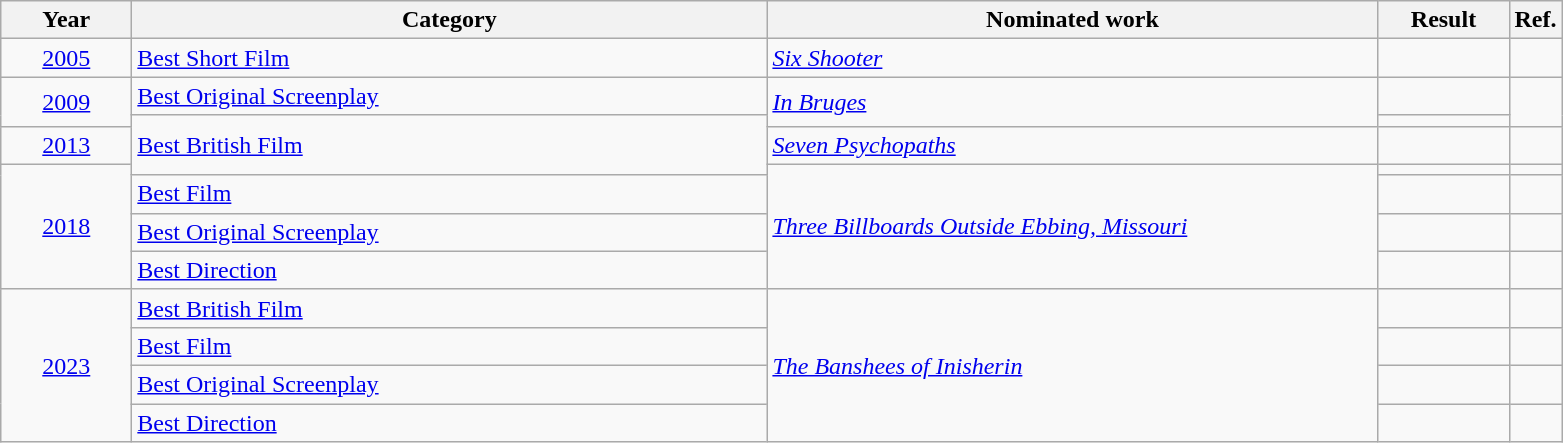<table class=wikitable>
<tr>
<th scope="col" style="width:5em;">Year</th>
<th scope="col" style="width:26em;">Category</th>
<th scope="col" style="width:25em;">Nominated work</th>
<th scope="col" style="width:5em;">Result</th>
<th>Ref.</th>
</tr>
<tr>
<td style="text-align:center;"><a href='#'>2005</a></td>
<td><a href='#'>Best Short Film</a></td>
<td><em><a href='#'>Six Shooter</a></em></td>
<td></td>
<td style="text-align:center;"></td>
</tr>
<tr>
<td style="text-align:center;", rowspan="2"><a href='#'>2009</a></td>
<td><a href='#'>Best Original Screenplay</a></td>
<td rowspan="2"><em><a href='#'>In Bruges</a></em></td>
<td></td>
<td style="text-align:center;" rowspan="2"></td>
</tr>
<tr>
<td rowspan="3"><a href='#'>Best British Film</a></td>
<td></td>
</tr>
<tr>
<td style="text-align:center;"><a href='#'>2013</a></td>
<td><em><a href='#'>Seven Psychopaths</a></em></td>
<td></td>
<td style="text-align:center;"></td>
</tr>
<tr>
<td style="text-align:center;", rowspan="4"><a href='#'>2018</a></td>
<td rowspan="4"><em><a href='#'>Three Billboards Outside Ebbing, Missouri</a></em></td>
<td></td>
<td></td>
</tr>
<tr>
<td><a href='#'>Best Film</a></td>
<td></td>
<td></td>
</tr>
<tr>
<td><a href='#'>Best Original Screenplay</a></td>
<td></td>
<td></td>
</tr>
<tr>
<td><a href='#'>Best Direction</a></td>
<td></td>
<td></td>
</tr>
<tr>
<td style="text-align:center;", rowspan="4"><a href='#'>2023</a></td>
<td><a href='#'>Best British Film</a></td>
<td rowspan="4"><em><a href='#'>The Banshees of Inisherin</a></em></td>
<td></td>
<td></td>
</tr>
<tr>
<td><a href='#'>Best Film</a></td>
<td></td>
<td></td>
</tr>
<tr>
<td><a href='#'>Best Original Screenplay</a></td>
<td></td>
<td></td>
</tr>
<tr>
<td><a href='#'>Best Direction</a></td>
<td></td>
<td></td>
</tr>
</table>
